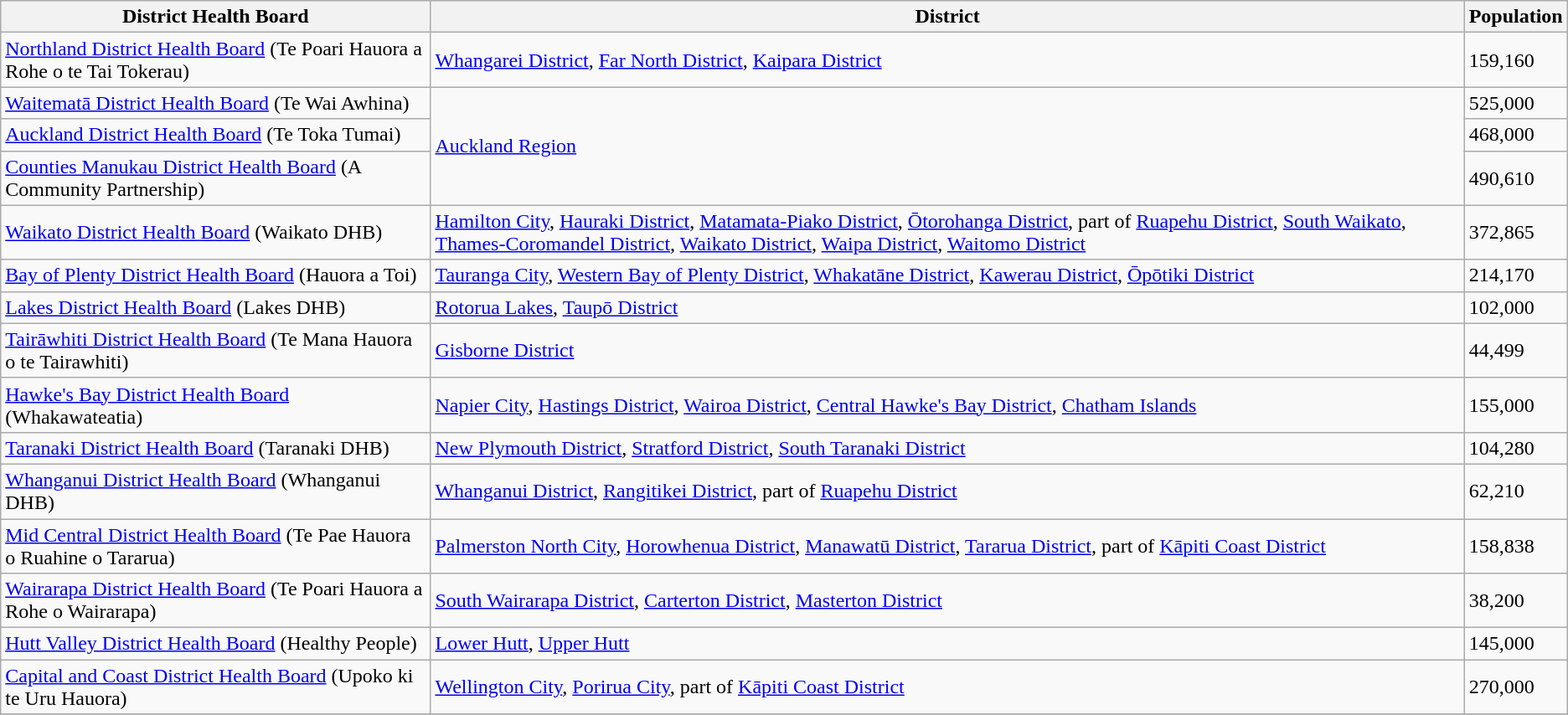<table class=wikitable>
<tr>
<th>District Health Board</th>
<th>District</th>
<th>Population</th>
</tr>
<tr>
<td><a href='#'>Northland District Health Board</a> (Te Poari Hauora a Rohe o te Tai Tokerau)</td>
<td><a href='#'>Whangarei District</a>, <a href='#'>Far North District</a>, <a href='#'>Kaipara District</a></td>
<td>159,160</td>
</tr>
<tr>
<td><a href='#'>Waitematā District Health Board</a> (Te Wai Awhina)</td>
<td rowspan="3"><a href='#'>Auckland Region</a></td>
<td>525,000</td>
</tr>
<tr>
<td><a href='#'>Auckland District Health Board</a> (Te Toka Tumai)</td>
<td>468,000</td>
</tr>
<tr>
<td><a href='#'>Counties Manukau District Health Board</a> (A Community Partnership)</td>
<td>490,610</td>
</tr>
<tr>
<td><a href='#'>Waikato District Health Board</a> (Waikato DHB)</td>
<td><a href='#'>Hamilton City</a>, <a href='#'>Hauraki District</a>, <a href='#'>Matamata-Piako District</a>, <a href='#'>Ōtorohanga District</a>, part of <a href='#'>Ruapehu District</a>, <a href='#'>South Waikato</a>, <a href='#'>Thames-Coromandel District</a>, <a href='#'>Waikato District</a>, <a href='#'>Waipa District</a>, <a href='#'>Waitomo District</a></td>
<td>372,865</td>
</tr>
<tr>
<td><a href='#'>Bay of Plenty District Health Board</a> (Hauora a Toi)</td>
<td><a href='#'>Tauranga City</a>, <a href='#'>Western Bay of Plenty District</a>, <a href='#'>Whakatāne District</a>, <a href='#'>Kawerau District</a>, <a href='#'>Ōpōtiki District</a></td>
<td>214,170</td>
</tr>
<tr>
<td><a href='#'>Lakes District Health Board</a> (Lakes DHB)</td>
<td><a href='#'>Rotorua Lakes</a>, <a href='#'>Taupō District</a></td>
<td>102,000</td>
</tr>
<tr>
<td><a href='#'>Tairāwhiti District Health Board</a> (Te Mana Hauora o te Tairawhiti)</td>
<td><a href='#'>Gisborne District</a></td>
<td>44,499</td>
</tr>
<tr>
<td><a href='#'>Hawke's Bay District Health Board</a> (Whakawateatia)</td>
<td><a href='#'>Napier City</a>, <a href='#'>Hastings District</a>, <a href='#'>Wairoa District</a>, <a href='#'>Central Hawke's Bay District</a>, <a href='#'>Chatham Islands</a></td>
<td>155,000</td>
</tr>
<tr>
<td><a href='#'>Taranaki District Health Board</a> (Taranaki DHB)</td>
<td><a href='#'>New Plymouth District</a>, <a href='#'>Stratford District</a>, <a href='#'>South Taranaki District</a></td>
<td>104,280</td>
</tr>
<tr>
<td><a href='#'>Whanganui District Health Board</a> (Whanganui DHB)</td>
<td><a href='#'>Whanganui District</a>, <a href='#'>Rangitikei District</a>, part of <a href='#'>Ruapehu District</a></td>
<td>62,210</td>
</tr>
<tr>
<td><a href='#'>Mid Central District Health Board</a> (Te Pae Hauora o Ruahine o Tararua)</td>
<td><a href='#'>Palmerston North City</a>, <a href='#'>Horowhenua District</a>, <a href='#'>Manawatū District</a>, <a href='#'>Tararua District</a>, part of <a href='#'>Kāpiti Coast District</a></td>
<td>158,838</td>
</tr>
<tr>
<td><a href='#'>Wairarapa District Health Board</a> (Te Poari Hauora a Rohe o Wairarapa)</td>
<td><a href='#'>South Wairarapa District</a>, <a href='#'>Carterton District</a>, <a href='#'>Masterton District</a></td>
<td>38,200</td>
</tr>
<tr>
<td><a href='#'>Hutt Valley District Health Board</a> (Healthy People)</td>
<td><a href='#'>Lower Hutt</a>, <a href='#'>Upper Hutt</a></td>
<td>145,000</td>
</tr>
<tr>
<td><a href='#'>Capital and Coast District Health Board</a> (Upoko ki te Uru Hauora)</td>
<td><a href='#'>Wellington City</a>, <a href='#'>Porirua City</a>, part of <a href='#'>Kāpiti Coast District</a></td>
<td>270,000</td>
</tr>
<tr>
</tr>
</table>
